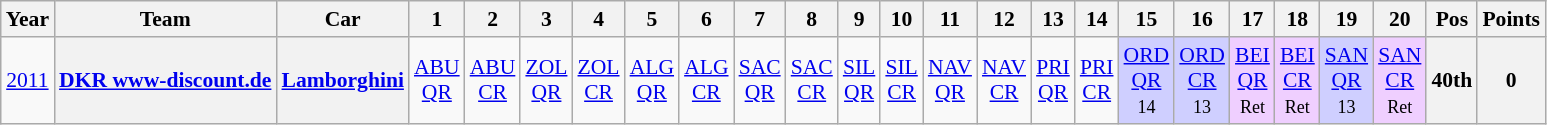<table class="wikitable" border="1" style="text-align:center; font-size:90%;">
<tr>
<th>Year</th>
<th>Team</th>
<th>Car</th>
<th>1</th>
<th>2</th>
<th>3</th>
<th>4</th>
<th>5</th>
<th>6</th>
<th>7</th>
<th>8</th>
<th>9</th>
<th>10</th>
<th>11</th>
<th>12</th>
<th>13</th>
<th>14</th>
<th>15</th>
<th>16</th>
<th>17</th>
<th>18</th>
<th>19</th>
<th>20</th>
<th>Pos</th>
<th>Points</th>
</tr>
<tr>
<td><a href='#'>2011</a></td>
<th><a href='#'>DKR www-discount.de</a></th>
<th><a href='#'>Lamborghini</a></th>
<td><a href='#'>ABU<br>QR</a></td>
<td><a href='#'>ABU<br>CR</a></td>
<td><a href='#'>ZOL<br>QR</a></td>
<td><a href='#'>ZOL<br>CR</a></td>
<td><a href='#'>ALG<br>QR</a></td>
<td><a href='#'>ALG<br>CR</a></td>
<td><a href='#'>SAC<br>QR</a></td>
<td><a href='#'>SAC<br>CR</a></td>
<td><a href='#'>SIL<br>QR</a></td>
<td><a href='#'>SIL<br>CR</a></td>
<td><a href='#'>NAV<br>QR</a></td>
<td><a href='#'>NAV<br>CR</a></td>
<td><a href='#'>PRI<br>QR</a></td>
<td><a href='#'>PRI<br>CR</a></td>
<td style="background:#CFCFFF;"><a href='#'>ORD<br>QR</a><br><small>14<br></small></td>
<td style="background:#CFCFFF;"><a href='#'>ORD<br>CR</a><br><small>13<br></small></td>
<td style="background:#EFCFFF;"><a href='#'>BEI<br>QR</a><br><small>Ret<br></small></td>
<td style="background:#EFCFFF;"><a href='#'>BEI<br>CR</a><br><small>Ret<br></small></td>
<td style="background:#CFCFFF;"><a href='#'>SAN<br>QR</a><br><small>13<br></small></td>
<td style="background:#EFCFFF;"><a href='#'>SAN<br>CR</a><br><small>Ret<br></small></td>
<th>40th</th>
<th>0</th>
</tr>
</table>
